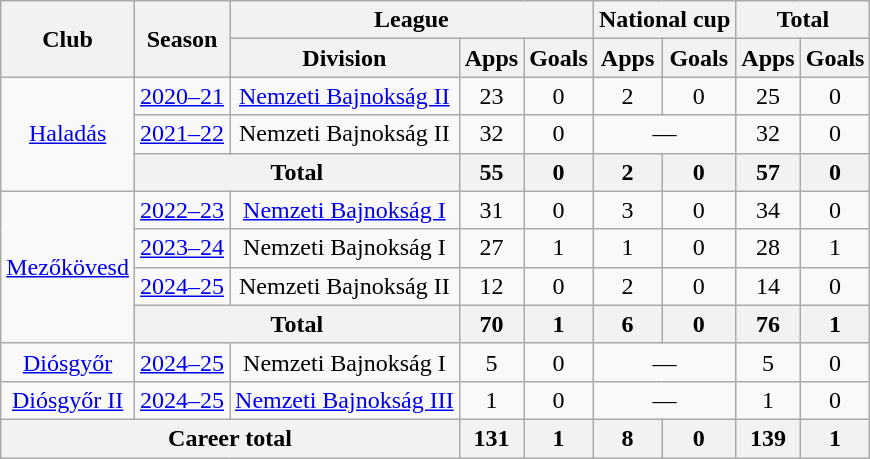<table class="wikitable" style="text-align: center;">
<tr>
<th rowspan="2">Club</th>
<th rowspan="2">Season</th>
<th colspan="3">League</th>
<th colspan="2">National cup</th>
<th colspan="2">Total</th>
</tr>
<tr>
<th>Division</th>
<th>Apps</th>
<th>Goals</th>
<th>Apps</th>
<th>Goals</th>
<th>Apps</th>
<th>Goals</th>
</tr>
<tr>
<td rowspan="3"><a href='#'>Haladás</a></td>
<td><a href='#'>2020–21</a></td>
<td><a href='#'>Nemzeti Bajnokság II</a></td>
<td>23</td>
<td>0</td>
<td>2</td>
<td>0</td>
<td>25</td>
<td>0</td>
</tr>
<tr>
<td><a href='#'>2021–22</a></td>
<td>Nemzeti Bajnokság II</td>
<td>32</td>
<td>0</td>
<td colspan="2">—</td>
<td>32</td>
<td>0</td>
</tr>
<tr>
<th colspan="2">Total</th>
<th>55</th>
<th>0</th>
<th>2</th>
<th>0</th>
<th>57</th>
<th>0</th>
</tr>
<tr>
<td rowspan="4"><a href='#'>Mezőkövesd</a></td>
<td><a href='#'>2022–23</a></td>
<td><a href='#'>Nemzeti Bajnokság I</a></td>
<td>31</td>
<td>0</td>
<td>3</td>
<td>0</td>
<td>34</td>
<td>0</td>
</tr>
<tr>
<td><a href='#'>2023–24</a></td>
<td>Nemzeti Bajnokság I</td>
<td>27</td>
<td>1</td>
<td>1</td>
<td>0</td>
<td>28</td>
<td>1</td>
</tr>
<tr>
<td><a href='#'>2024–25</a></td>
<td>Nemzeti Bajnokság II</td>
<td>12</td>
<td>0</td>
<td>2</td>
<td>0</td>
<td>14</td>
<td>0</td>
</tr>
<tr>
<th colspan="2">Total</th>
<th>70</th>
<th>1</th>
<th>6</th>
<th>0</th>
<th>76</th>
<th>1</th>
</tr>
<tr>
<td><a href='#'>Diósgyőr</a></td>
<td><a href='#'>2024–25</a></td>
<td>Nemzeti Bajnokság I</td>
<td>5</td>
<td>0</td>
<td colspan="2">—</td>
<td>5</td>
<td>0</td>
</tr>
<tr>
<td><a href='#'>Diósgyőr II</a></td>
<td><a href='#'>2024–25</a></td>
<td><a href='#'>Nemzeti Bajnokság III</a></td>
<td>1</td>
<td>0</td>
<td colspan="2">—</td>
<td>1</td>
<td>0</td>
</tr>
<tr>
<th colspan="3">Career total</th>
<th>131</th>
<th>1</th>
<th>8</th>
<th>0</th>
<th>139</th>
<th>1</th>
</tr>
</table>
